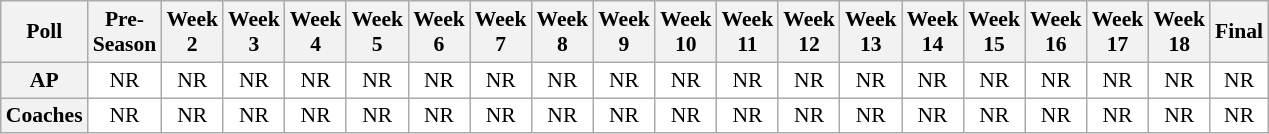<table class="wikitable" style="white-space:nowrap;font-size:90%">
<tr>
<th>Poll</th>
<th>Pre-<br>Season</th>
<th>Week<br>2</th>
<th>Week<br>3</th>
<th>Week<br>4</th>
<th>Week<br>5</th>
<th>Week<br>6</th>
<th>Week<br>7</th>
<th>Week<br>8</th>
<th>Week<br>9</th>
<th>Week<br>10</th>
<th>Week<br>11</th>
<th>Week<br>12</th>
<th>Week<br>13</th>
<th>Week<br>14</th>
<th>Week<br>15</th>
<th>Week<br>16</th>
<th>Week<br>17</th>
<th>Week<br>18</th>
<th>Final</th>
</tr>
<tr style="text-align:center;">
<th>AP</th>
<td style="background:#FFFFFF;">NR</td>
<td style="background:#FFFFFF;">NR</td>
<td style="background:#FFFFFF;">NR</td>
<td style="background:#FFFFFF;">NR</td>
<td style="background:#FFFFFF;">NR</td>
<td style="background:#FFFFFF;">NR</td>
<td style="background:#FFFFFF;">NR</td>
<td style="background:#FFFFFF;">NR</td>
<td style="background:#FFFFFF;">NR</td>
<td style="background:#FFFFFF;">NR</td>
<td style="background:#FFFFFF;">NR</td>
<td style="background:#FFFFFF;">NR</td>
<td style="background:#FFFFFF;">NR</td>
<td style="background:#FFFFFF;">NR</td>
<td style="background:#FFFFFF;">NR</td>
<td style="background:#FFFFFF;">NR</td>
<td style="background:#FFFFFF;">NR</td>
<td style="background:#FFFFFF;">NR</td>
<td style="background:#FFFFFF;">NR</td>
</tr>
<tr style="text-align:center;">
<th>Coaches</th>
<td style="background:#FFFFFF;">NR</td>
<td style="background:#FFFFFF;">NR</td>
<td style="background:#FFFFFF;">NR</td>
<td style="background:#FFFFFF;">NR</td>
<td style="background:#FFFFFF;">NR</td>
<td style="background:#FFFFFF;">NR</td>
<td style="background:#FFFFFF;">NR</td>
<td style="background:#FFFFFF;">NR</td>
<td style="background:#FFFFFF;">NR</td>
<td style="background:#FFFFFF;">NR</td>
<td style="background:#FFFFFF;">NR</td>
<td style="background:#FFFFFF;">NR</td>
<td style="background:#FFFFFF;">NR</td>
<td style="background:#FFFFFF;">NR</td>
<td style="background:#FFFFFF;">NR</td>
<td style="background:#FFFFFF;">NR</td>
<td style="background:#FFFFFF;">NR</td>
<td style="background:#FFFFFF;">NR</td>
<td style="background:#FFFFFF;">NR</td>
</tr>
</table>
